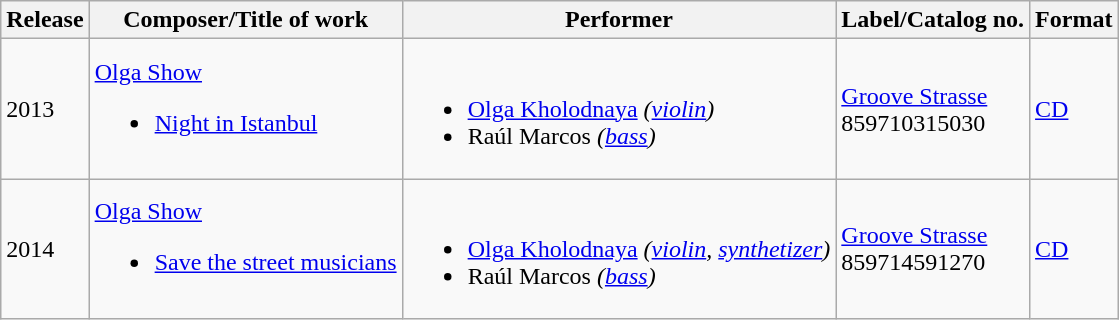<table class="wikitable sortable">
<tr>
<th>Release</th>
<th>Composer/Title of work</th>
<th class="unsortable">Performer</th>
<th>Label/Catalog no.</th>
<th>Format</th>
</tr>
<tr>
<td>2013</td>
<td><a href='#'>Olga Show</a><br><ul><li><a href='#'>Night in Istanbul</a></li></ul></td>
<td><br><ul><li><a href='#'>Olga Kholodnaya</a> <em>(<a href='#'>violin</a>)</em></li><li>Raúl Marcos <em>(<a href='#'>bass</a>)</em></li></ul></td>
<td><a href='#'>Groove Strasse</a><br>859710315030</td>
<td><a href='#'>CD</a></td>
</tr>
<tr>
<td>2014</td>
<td><a href='#'>Olga Show</a><br><ul><li><a href='#'>Save the street musicians</a></li></ul></td>
<td><br><ul><li><a href='#'>Olga Kholodnaya</a> <em>(<a href='#'>violin</a>, <a href='#'>synthetizer</a>)</em></li><li>Raúl Marcos <em>(<a href='#'>bass</a>)</em></li></ul></td>
<td><a href='#'>Groove Strasse</a><br>859714591270</td>
<td><a href='#'>CD</a></td>
</tr>
</table>
